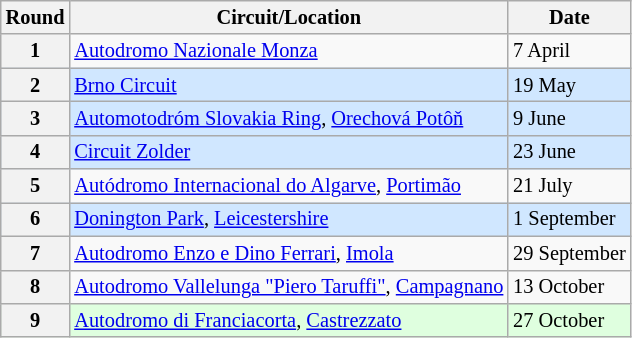<table class="wikitable" style="font-size: 85%">
<tr>
<th>Round</th>
<th>Circuit/Location</th>
<th>Date</th>
</tr>
<tr>
<th>1</th>
<td> <a href='#'>Autodromo Nazionale Monza</a></td>
<td>7 April</td>
</tr>
<tr style="background:#D0E7FF;">
<th>2</th>
<td> <a href='#'>Brno Circuit</a></td>
<td>19 May</td>
</tr>
<tr style="background:#D0E7FF;">
<th>3</th>
<td> <a href='#'>Automotodróm Slovakia Ring</a>, <a href='#'>Orechová Potôň</a></td>
<td>9 June</td>
</tr>
<tr style="background:#D0E7FF;">
<th>4</th>
<td> <a href='#'>Circuit Zolder</a></td>
<td>23 June</td>
</tr>
<tr>
<th>5</th>
<td> <a href='#'>Autódromo Internacional do Algarve</a>, <a href='#'>Portimão</a></td>
<td>21 July</td>
</tr>
<tr style="background:#D0E7FF;">
<th>6</th>
<td> <a href='#'>Donington Park</a>, <a href='#'>Leicestershire</a></td>
<td>1 September</td>
</tr>
<tr>
<th>7</th>
<td> <a href='#'>Autodromo Enzo e Dino Ferrari</a>, <a href='#'>Imola</a></td>
<td>29 September</td>
</tr>
<tr>
<th>8</th>
<td> <a href='#'>Autodromo Vallelunga "Piero Taruffi"</a>, <a href='#'>Campagnano</a></td>
<td>13 October</td>
</tr>
<tr style="background:#DFFFDF;">
<th>9</th>
<td> <a href='#'>Autodromo di Franciacorta</a>, <a href='#'>Castrezzato</a></td>
<td>27 October</td>
</tr>
</table>
